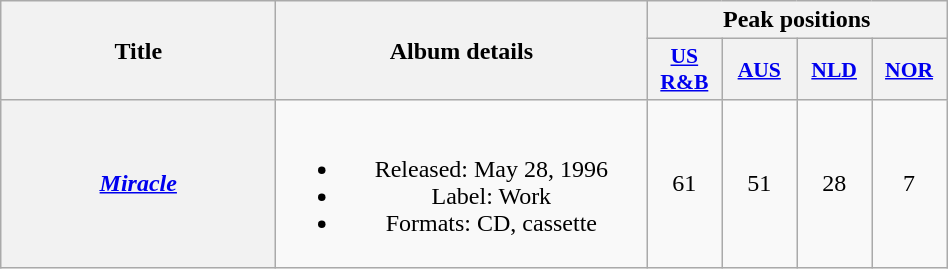<table class="wikitable plainrowheaders" style="text-align:center;" border="1">
<tr>
<th scope="col" rowspan="2" style="width:11em;">Title</th>
<th scope="col" rowspan="2" style="width:15em;">Album details</th>
<th scope="col" colspan="4">Peak positions</th>
</tr>
<tr>
<th scope="col" style="width:3em;font-size:90%;"><a href='#'>US R&B</a><br></th>
<th scope="col" style="width:3em;font-size:90%;"><a href='#'>AUS</a><br></th>
<th scope="col" style="width:3em;font-size:90%;"><a href='#'>NLD</a><br></th>
<th scope="col" style="width:3em;font-size:90%;"><a href='#'>NOR</a><br></th>
</tr>
<tr>
<th scope="row"><em><a href='#'>Miracle</a></em></th>
<td><br><ul><li>Released: May 28, 1996</li><li>Label: Work</li><li>Formats: CD, cassette</li></ul></td>
<td>61</td>
<td>51</td>
<td>28</td>
<td>7</td>
</tr>
</table>
